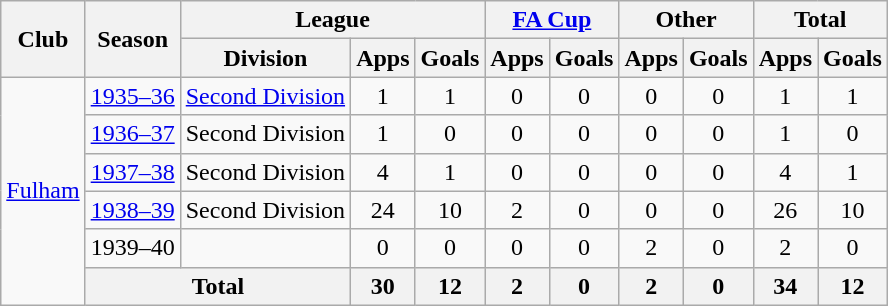<table class="wikitable" style="text-align:center">
<tr>
<th rowspan="2">Club</th>
<th rowspan="2">Season</th>
<th colspan="3">League</th>
<th colspan="2"><a href='#'>FA Cup</a></th>
<th colspan="2">Other</th>
<th colspan="2">Total</th>
</tr>
<tr>
<th>Division</th>
<th>Apps</th>
<th>Goals</th>
<th>Apps</th>
<th>Goals</th>
<th>Apps</th>
<th>Goals</th>
<th>Apps</th>
<th>Goals</th>
</tr>
<tr>
<td rowspan="6"><a href='#'>Fulham</a></td>
<td><a href='#'>1935–36</a></td>
<td><a href='#'>Second Division</a></td>
<td>1</td>
<td>1</td>
<td>0</td>
<td>0</td>
<td>0</td>
<td>0</td>
<td>1</td>
<td>1</td>
</tr>
<tr>
<td><a href='#'>1936–37</a></td>
<td>Second Division</td>
<td>1</td>
<td>0</td>
<td>0</td>
<td>0</td>
<td>0</td>
<td>0</td>
<td>1</td>
<td>0</td>
</tr>
<tr>
<td><a href='#'>1937–38</a></td>
<td>Second Division</td>
<td>4</td>
<td>1</td>
<td>0</td>
<td>0</td>
<td>0</td>
<td>0</td>
<td>4</td>
<td>1</td>
</tr>
<tr>
<td><a href='#'>1938–39</a></td>
<td>Second Division</td>
<td>24</td>
<td>10</td>
<td>2</td>
<td>0</td>
<td>0</td>
<td>0</td>
<td>26</td>
<td>10</td>
</tr>
<tr>
<td>1939–40</td>
<td></td>
<td>0</td>
<td>0</td>
<td>0</td>
<td>0</td>
<td>2</td>
<td>0</td>
<td>2</td>
<td>0</td>
</tr>
<tr>
<th colspan="2">Total</th>
<th>30</th>
<th>12</th>
<th>2</th>
<th>0</th>
<th>2</th>
<th>0</th>
<th>34</th>
<th>12</th>
</tr>
</table>
